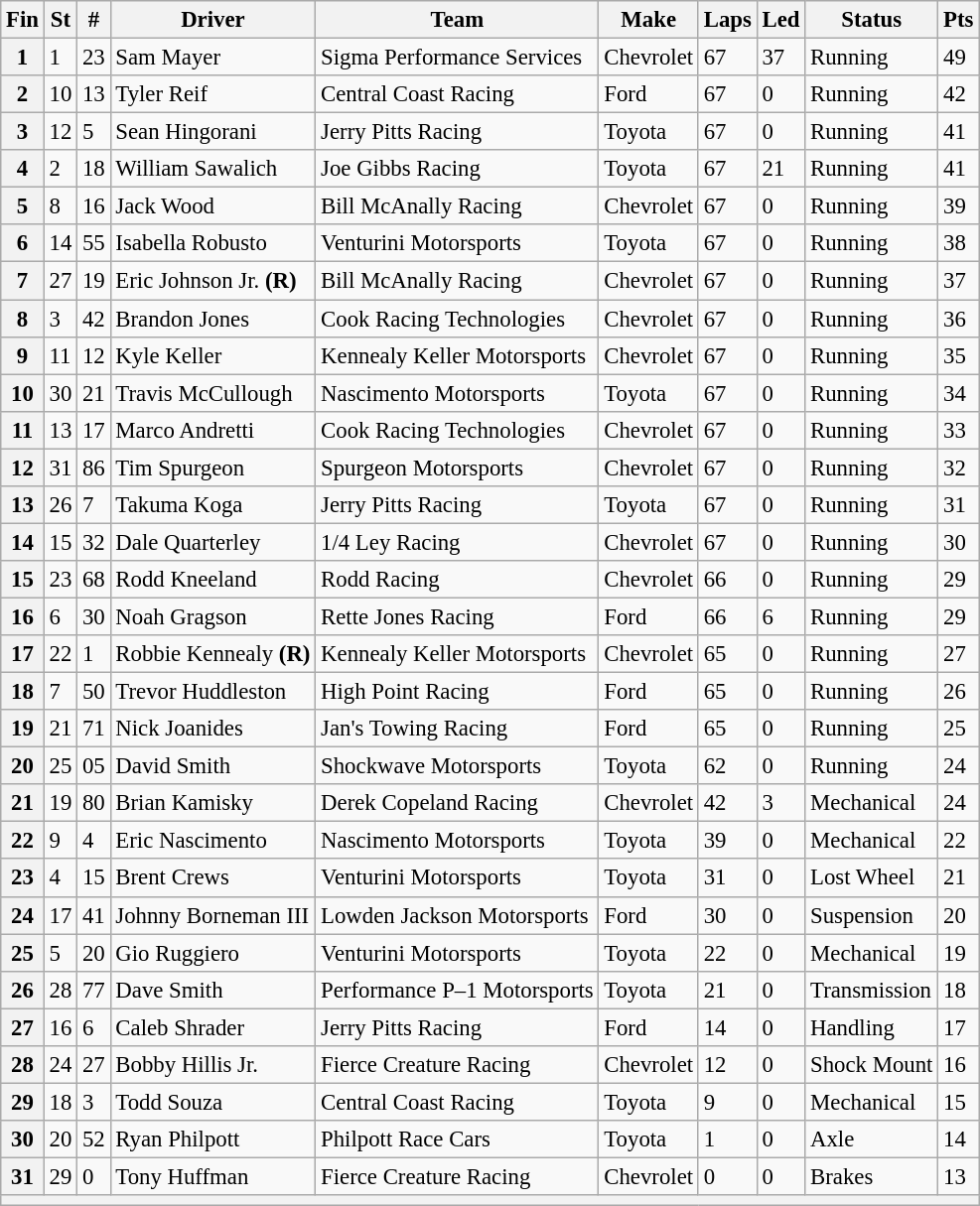<table class="wikitable" style="font-size:95%">
<tr>
<th>Fin</th>
<th>St</th>
<th>#</th>
<th>Driver</th>
<th>Team</th>
<th>Make</th>
<th>Laps</th>
<th>Led</th>
<th>Status</th>
<th>Pts</th>
</tr>
<tr>
<th>1</th>
<td>1</td>
<td>23</td>
<td>Sam Mayer</td>
<td nowrap="">Sigma Performance Services</td>
<td>Chevrolet</td>
<td>67</td>
<td>37</td>
<td>Running</td>
<td>49</td>
</tr>
<tr>
<th>2</th>
<td>10</td>
<td>13</td>
<td>Tyler Reif</td>
<td>Central Coast Racing</td>
<td>Ford</td>
<td>67</td>
<td>0</td>
<td>Running</td>
<td>42</td>
</tr>
<tr>
<th>3</th>
<td>12</td>
<td>5</td>
<td>Sean Hingorani</td>
<td>Jerry Pitts Racing</td>
<td>Toyota</td>
<td>67</td>
<td>0</td>
<td>Running</td>
<td>41</td>
</tr>
<tr>
<th>4</th>
<td>2</td>
<td>18</td>
<td>William Sawalich</td>
<td>Joe Gibbs Racing</td>
<td>Toyota</td>
<td>67</td>
<td>21</td>
<td>Running</td>
<td>41</td>
</tr>
<tr>
<th>5</th>
<td>8</td>
<td>16</td>
<td>Jack Wood</td>
<td>Bill McAnally Racing</td>
<td>Chevrolet</td>
<td>67</td>
<td>0</td>
<td>Running</td>
<td>39</td>
</tr>
<tr>
<th>6</th>
<td>14</td>
<td>55</td>
<td>Isabella Robusto</td>
<td>Venturini Motorsports</td>
<td>Toyota</td>
<td>67</td>
<td>0</td>
<td>Running</td>
<td>38</td>
</tr>
<tr>
<th>7</th>
<td>27</td>
<td>19</td>
<td>Eric Johnson Jr. <strong>(R)</strong></td>
<td>Bill McAnally Racing</td>
<td>Chevrolet</td>
<td>67</td>
<td>0</td>
<td>Running</td>
<td>37</td>
</tr>
<tr>
<th>8</th>
<td>3</td>
<td>42</td>
<td>Brandon Jones</td>
<td>Cook Racing Technologies</td>
<td>Chevrolet</td>
<td>67</td>
<td>0</td>
<td>Running</td>
<td>36</td>
</tr>
<tr>
<th>9</th>
<td>11</td>
<td>12</td>
<td>Kyle Keller</td>
<td>Kennealy Keller Motorsports</td>
<td>Chevrolet</td>
<td>67</td>
<td>0</td>
<td>Running</td>
<td>35</td>
</tr>
<tr>
<th>10</th>
<td>30</td>
<td>21</td>
<td>Travis McCullough</td>
<td>Nascimento Motorsports</td>
<td>Toyota</td>
<td>67</td>
<td>0</td>
<td>Running</td>
<td>34</td>
</tr>
<tr>
<th>11</th>
<td>13</td>
<td>17</td>
<td>Marco Andretti</td>
<td>Cook Racing Technologies</td>
<td>Chevrolet</td>
<td>67</td>
<td>0</td>
<td>Running</td>
<td>33</td>
</tr>
<tr>
<th>12</th>
<td>31</td>
<td>86</td>
<td>Tim Spurgeon</td>
<td>Spurgeon Motorsports</td>
<td>Chevrolet</td>
<td>67</td>
<td>0</td>
<td>Running</td>
<td>32</td>
</tr>
<tr>
<th>13</th>
<td>26</td>
<td>7</td>
<td>Takuma Koga</td>
<td>Jerry Pitts Racing</td>
<td>Toyota</td>
<td>67</td>
<td>0</td>
<td>Running</td>
<td>31</td>
</tr>
<tr>
<th>14</th>
<td>15</td>
<td>32</td>
<td>Dale Quarterley</td>
<td>1/4 Ley Racing</td>
<td>Chevrolet</td>
<td>67</td>
<td>0</td>
<td>Running</td>
<td>30</td>
</tr>
<tr>
<th>15</th>
<td>23</td>
<td>68</td>
<td>Rodd Kneeland</td>
<td>Rodd Racing</td>
<td>Chevrolet</td>
<td>66</td>
<td>0</td>
<td>Running</td>
<td>29</td>
</tr>
<tr>
<th>16</th>
<td>6</td>
<td>30</td>
<td>Noah Gragson</td>
<td>Rette Jones Racing</td>
<td>Ford</td>
<td>66</td>
<td>6</td>
<td>Running</td>
<td>29</td>
</tr>
<tr>
<th>17</th>
<td>22</td>
<td>1</td>
<td nowrap="">Robbie Kennealy <strong>(R)</strong></td>
<td>Kennealy Keller Motorsports</td>
<td>Chevrolet</td>
<td>65</td>
<td>0</td>
<td>Running</td>
<td>27</td>
</tr>
<tr>
<th>18</th>
<td>7</td>
<td>50</td>
<td>Trevor Huddleston</td>
<td>High Point Racing</td>
<td>Ford</td>
<td>65</td>
<td>0</td>
<td>Running</td>
<td>26</td>
</tr>
<tr>
<th>19</th>
<td>21</td>
<td>71</td>
<td>Nick Joanides</td>
<td>Jan's Towing Racing</td>
<td>Ford</td>
<td>65</td>
<td>0</td>
<td>Running</td>
<td>25</td>
</tr>
<tr>
<th>20</th>
<td>25</td>
<td>05</td>
<td>David Smith</td>
<td>Shockwave Motorsports</td>
<td>Toyota</td>
<td>62</td>
<td>0</td>
<td>Running</td>
<td>24</td>
</tr>
<tr>
<th>21</th>
<td>19</td>
<td>80</td>
<td>Brian Kamisky</td>
<td>Derek Copeland Racing</td>
<td>Chevrolet</td>
<td>42</td>
<td>3</td>
<td>Mechanical</td>
<td>24</td>
</tr>
<tr>
<th>22</th>
<td>9</td>
<td>4</td>
<td>Eric Nascimento</td>
<td>Nascimento Motorsports</td>
<td>Toyota</td>
<td>39</td>
<td>0</td>
<td>Mechanical</td>
<td>22</td>
</tr>
<tr>
<th>23</th>
<td>4</td>
<td>15</td>
<td>Brent Crews</td>
<td>Venturini Motorsports</td>
<td>Toyota</td>
<td>31</td>
<td>0</td>
<td>Lost Wheel</td>
<td>21</td>
</tr>
<tr>
<th>24</th>
<td>17</td>
<td>41</td>
<td nowrap="">Johnny Borneman III</td>
<td>Lowden Jackson Motorsports</td>
<td>Ford</td>
<td>30</td>
<td>0</td>
<td>Suspension</td>
<td>20</td>
</tr>
<tr>
<th>25</th>
<td>5</td>
<td>20</td>
<td>Gio Ruggiero</td>
<td>Venturini Motorsports</td>
<td>Toyota</td>
<td>22</td>
<td>0</td>
<td>Mechanical</td>
<td>19</td>
</tr>
<tr>
<th>26</th>
<td>28</td>
<td>77</td>
<td>Dave Smith</td>
<td nowrap="">Performance P–1 Motorsports</td>
<td>Toyota</td>
<td>21</td>
<td>0</td>
<td>Transmission</td>
<td>18</td>
</tr>
<tr>
<th>27</th>
<td>16</td>
<td>6</td>
<td>Caleb Shrader</td>
<td>Jerry Pitts Racing</td>
<td>Ford</td>
<td>14</td>
<td>0</td>
<td>Handling</td>
<td>17</td>
</tr>
<tr>
<th>28</th>
<td>24</td>
<td>27</td>
<td>Bobby Hillis Jr.</td>
<td>Fierce Creature Racing</td>
<td>Chevrolet</td>
<td>12</td>
<td>0</td>
<td>Shock Mount</td>
<td>16</td>
</tr>
<tr>
<th>29</th>
<td>18</td>
<td>3</td>
<td>Todd Souza</td>
<td>Central Coast Racing</td>
<td>Toyota</td>
<td>9</td>
<td>0</td>
<td>Mechanical</td>
<td>15</td>
</tr>
<tr>
<th>30</th>
<td>20</td>
<td>52</td>
<td>Ryan Philpott</td>
<td>Philpott Race Cars</td>
<td>Toyota</td>
<td>1</td>
<td>0</td>
<td>Axle</td>
<td>14</td>
</tr>
<tr>
<th>31</th>
<td>29</td>
<td>0</td>
<td>Tony Huffman</td>
<td>Fierce Creature Racing</td>
<td>Chevrolet</td>
<td>0</td>
<td>0</td>
<td>Brakes</td>
<td>13</td>
</tr>
<tr>
<th colspan="10"></th>
</tr>
</table>
